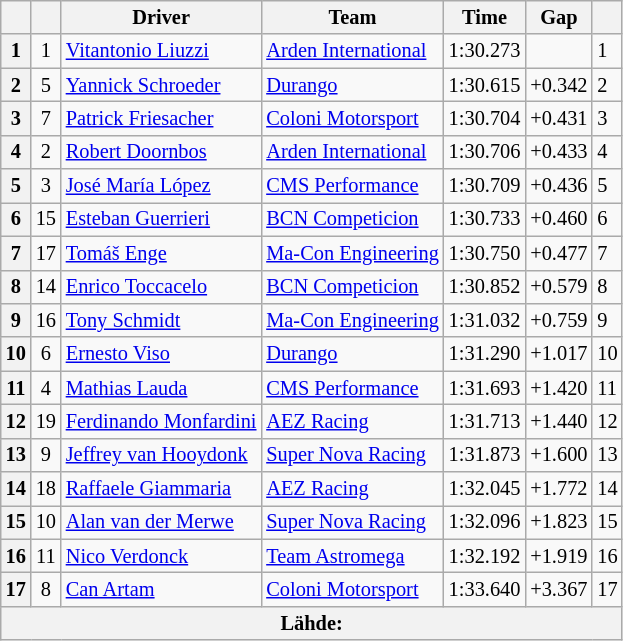<table class="wikitable" style="font-size:85%">
<tr>
<th></th>
<th></th>
<th>Driver</th>
<th>Team</th>
<th>Time</th>
<th>Gap</th>
<th></th>
</tr>
<tr>
<th>1</th>
<td align="center">1</td>
<td> <a href='#'>Vitantonio Liuzzi</a></td>
<td><a href='#'>Arden International</a></td>
<td>1:30.273</td>
<td></td>
<td>1</td>
</tr>
<tr>
<th>2</th>
<td align="center">5</td>
<td> <a href='#'>Yannick Schroeder</a></td>
<td><a href='#'>Durango</a></td>
<td>1:30.615</td>
<td>+0.342</td>
<td>2</td>
</tr>
<tr>
<th>3</th>
<td align="center">7</td>
<td> <a href='#'>Patrick Friesacher</a></td>
<td><a href='#'>Coloni Motorsport</a></td>
<td>1:30.704</td>
<td>+0.431</td>
<td>3</td>
</tr>
<tr>
<th>4</th>
<td align="center">2</td>
<td> <a href='#'>Robert Doornbos</a></td>
<td><a href='#'>Arden International</a></td>
<td>1:30.706</td>
<td>+0.433</td>
<td>4</td>
</tr>
<tr>
<th>5</th>
<td align="center">3</td>
<td> <a href='#'>José María López</a></td>
<td><a href='#'>CMS Performance</a></td>
<td>1:30.709</td>
<td>+0.436</td>
<td>5</td>
</tr>
<tr>
<th>6</th>
<td align="center">15</td>
<td> <a href='#'>Esteban Guerrieri</a></td>
<td><a href='#'>BCN Competicion</a></td>
<td>1:30.733</td>
<td>+0.460</td>
<td>6</td>
</tr>
<tr>
<th>7</th>
<td align="center">17</td>
<td> <a href='#'>Tomáš Enge</a></td>
<td><a href='#'>Ma-Con Engineering</a></td>
<td>1:30.750</td>
<td>+0.477</td>
<td>7</td>
</tr>
<tr>
<th>8</th>
<td align="center">14</td>
<td> <a href='#'>Enrico Toccacelo</a></td>
<td><a href='#'>BCN Competicion</a></td>
<td>1:30.852</td>
<td>+0.579</td>
<td>8</td>
</tr>
<tr>
<th>9</th>
<td align="center">16</td>
<td> <a href='#'>Tony Schmidt</a></td>
<td><a href='#'>Ma-Con Engineering</a></td>
<td>1:31.032</td>
<td>+0.759</td>
<td>9</td>
</tr>
<tr>
<th>10</th>
<td align="center">6</td>
<td> <a href='#'>Ernesto Viso</a></td>
<td><a href='#'>Durango</a></td>
<td>1:31.290</td>
<td>+1.017</td>
<td>10</td>
</tr>
<tr>
<th>11</th>
<td align="center">4</td>
<td> <a href='#'>Mathias Lauda</a></td>
<td><a href='#'>CMS Performance</a></td>
<td>1:31.693</td>
<td>+1.420</td>
<td>11</td>
</tr>
<tr>
<th>12</th>
<td align="center">19</td>
<td> <a href='#'>Ferdinando Monfardini</a></td>
<td><a href='#'>AEZ Racing</a></td>
<td>1:31.713</td>
<td>+1.440</td>
<td>12</td>
</tr>
<tr>
<th>13</th>
<td align="center">9</td>
<td> <a href='#'>Jeffrey van Hooydonk</a></td>
<td><a href='#'>Super Nova Racing</a></td>
<td>1:31.873</td>
<td>+1.600</td>
<td>13</td>
</tr>
<tr>
<th>14</th>
<td align="center">18</td>
<td> <a href='#'>Raffaele Giammaria</a></td>
<td><a href='#'>AEZ Racing</a></td>
<td>1:32.045</td>
<td>+1.772</td>
<td>14</td>
</tr>
<tr>
<th>15</th>
<td align="center">10</td>
<td> <a href='#'>Alan van der Merwe</a></td>
<td><a href='#'>Super Nova Racing</a></td>
<td>1:32.096</td>
<td>+1.823</td>
<td>15</td>
</tr>
<tr>
<th>16</th>
<td align="center">11</td>
<td> <a href='#'>Nico Verdonck</a></td>
<td><a href='#'>Team Astromega</a></td>
<td>1:32.192</td>
<td>+1.919</td>
<td>16</td>
</tr>
<tr>
<th>17</th>
<td align="center">8</td>
<td> <a href='#'>Can Artam</a></td>
<td><a href='#'>Coloni Motorsport</a></td>
<td>1:33.640</td>
<td>+3.367</td>
<td>17</td>
</tr>
<tr>
<th colspan="7">Lähde:</th>
</tr>
</table>
